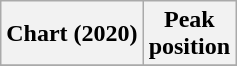<table class="wikitable sortable plainrowheaders" style="text-align:center">
<tr>
<th scope="col">Chart (2020)</th>
<th scope="col">Peak<br>position</th>
</tr>
<tr>
</tr>
</table>
